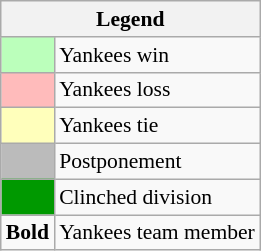<table class="wikitable" style="font-size:90%">
<tr>
<th colspan="2">Legend</th>
</tr>
<tr>
<td style="background:#bfb;"> </td>
<td>Yankees win</td>
</tr>
<tr>
<td style="background:#fbb;"> </td>
<td>Yankees loss</td>
</tr>
<tr>
<td style="background:#ffb;"> </td>
<td>Yankees tie</td>
</tr>
<tr>
<td style="background:#bbb;"> </td>
<td>Postponement</td>
</tr>
<tr>
<td style="background:#090;"> </td>
<td>Clinched division</td>
</tr>
<tr>
<td><strong>Bold</strong></td>
<td>Yankees team member</td>
</tr>
</table>
